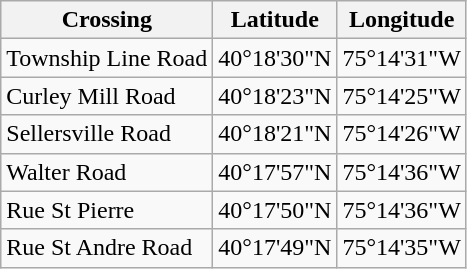<table class="wikitable">
<tr>
<th>Crossing</th>
<th>Latitude</th>
<th>Longitude</th>
</tr>
<tr>
<td>Township Line Road</td>
<td>40°18'30"N</td>
<td>75°14'31"W</td>
</tr>
<tr>
<td>Curley Mill Road</td>
<td>40°18'23"N</td>
<td>75°14'25"W</td>
</tr>
<tr>
<td>Sellersville Road</td>
<td>40°18'21"N</td>
<td>75°14'26"W</td>
</tr>
<tr>
<td>Walter Road</td>
<td>40°17'57"N</td>
<td>75°14'36"W</td>
</tr>
<tr>
<td>Rue St Pierre</td>
<td>40°17'50"N</td>
<td>75°14'36"W</td>
</tr>
<tr>
<td>Rue St Andre Road</td>
<td>40°17'49"N</td>
<td>75°14'35"W</td>
</tr>
</table>
